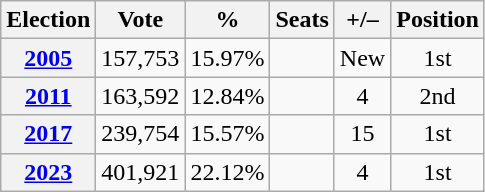<table class=wikitable style=text-align:center>
<tr>
<th>Election</th>
<th>Vote</th>
<th>%</th>
<th>Seats</th>
<th><strong>+/–</strong></th>
<th><strong>Position</strong></th>
</tr>
<tr>
<th><a href='#'>2005</a></th>
<td>157,753</td>
<td>15.97%</td>
<td align="left"></td>
<td>New</td>
<td> 1st</td>
</tr>
<tr>
<th><a href='#'>2011</a></th>
<td>163,592</td>
<td>12.84%</td>
<td align="left"></td>
<td> 4</td>
<td> 2nd</td>
</tr>
<tr>
<th><a href='#'>2017</a></th>
<td>239,754<br></td>
<td>15.57%</td>
<td></td>
<td> 15</td>
<td> 1st</td>
</tr>
<tr>
<th><a href='#'>2023</a></th>
<td>401,921<br></td>
<td>22.12%</td>
<td></td>
<td> 4</td>
<td> 1st</td>
</tr>
</table>
